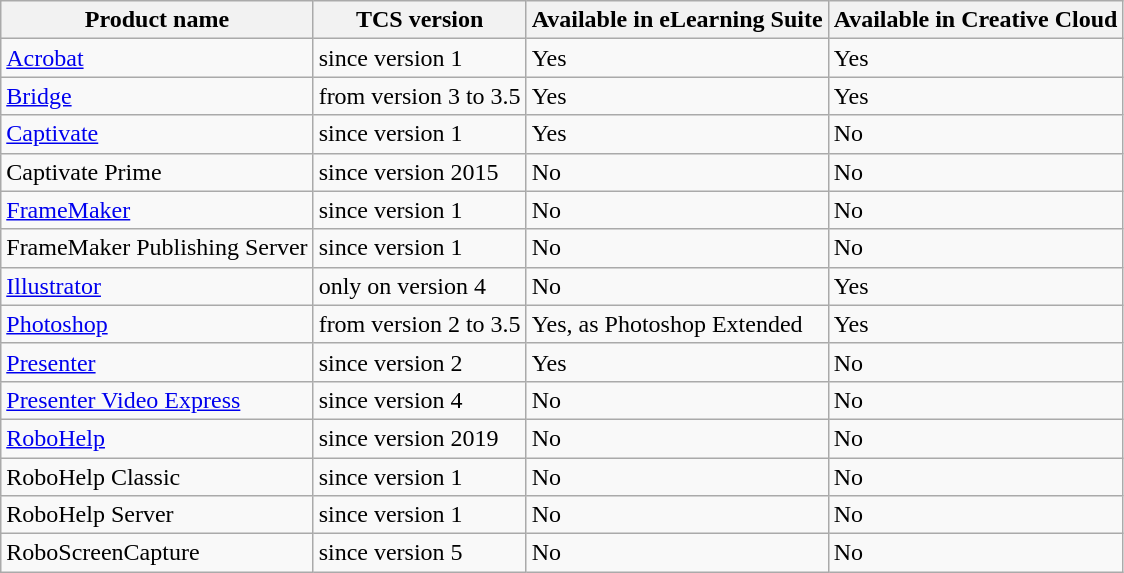<table class="wikitable" style="text-align:left">
<tr>
<th>Product name</th>
<th>TCS version</th>
<th>Available in eLearning Suite</th>
<th>Available in Creative Cloud</th>
</tr>
<tr>
<td><a href='#'>Acrobat</a></td>
<td>since version 1</td>
<td>Yes</td>
<td>Yes</td>
</tr>
<tr>
<td><a href='#'>Bridge</a></td>
<td>from version 3 to 3.5</td>
<td>Yes</td>
<td>Yes</td>
</tr>
<tr>
<td><a href='#'>Captivate</a></td>
<td>since version 1</td>
<td>Yes</td>
<td>No</td>
</tr>
<tr>
<td>Captivate Prime</td>
<td>since version 2015</td>
<td>No</td>
<td>No</td>
</tr>
<tr>
<td><a href='#'>FrameMaker</a></td>
<td>since version 1</td>
<td>No</td>
<td>No</td>
</tr>
<tr>
<td>FrameMaker Publishing Server</td>
<td>since version 1</td>
<td>No</td>
<td>No</td>
</tr>
<tr>
<td><a href='#'>Illustrator</a></td>
<td>only on version 4</td>
<td>No</td>
<td>Yes</td>
</tr>
<tr>
<td><a href='#'>Photoshop</a></td>
<td>from version 2 to 3.5</td>
<td>Yes, as Photoshop Extended</td>
<td>Yes</td>
</tr>
<tr>
<td><a href='#'>Presenter</a></td>
<td>since version 2</td>
<td>Yes</td>
<td>No</td>
</tr>
<tr>
<td><a href='#'>Presenter Video Express</a></td>
<td>since version 4</td>
<td>No</td>
<td>No</td>
</tr>
<tr>
<td><a href='#'>RoboHelp</a></td>
<td>since version 2019</td>
<td>No</td>
<td>No</td>
</tr>
<tr>
<td>RoboHelp Classic</td>
<td>since version 1</td>
<td>No</td>
<td>No</td>
</tr>
<tr>
<td>RoboHelp Server</td>
<td>since version 1</td>
<td>No</td>
<td>No</td>
</tr>
<tr>
<td>RoboScreenCapture</td>
<td>since version 5</td>
<td>No</td>
<td>No</td>
</tr>
</table>
